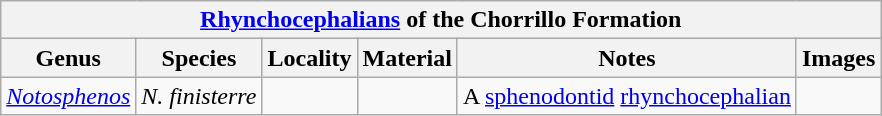<table class="wikitable" align="center">
<tr>
<th colspan="7" align="center"><a href='#'>Rhynchocephalians</a> of the Chorrillo Formation</th>
</tr>
<tr>
<th>Genus</th>
<th>Species</th>
<th>Locality</th>
<th>Material</th>
<th>Notes</th>
<th>Images</th>
</tr>
<tr>
<td><em><a href='#'>Notosphenos</a></em></td>
<td><em>N. finisterre</em></td>
<td></td>
<td></td>
<td>A <a href='#'>sphenodontid</a> <a href='#'>rhynchocephalian</a></td>
<td></td>
</tr>
</table>
